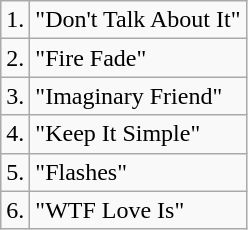<table class="wikitable">
<tr>
<td>1.</td>
<td>"Don't Talk About It"</td>
</tr>
<tr>
<td>2.</td>
<td>"Fire Fade"</td>
</tr>
<tr>
<td>3.</td>
<td>"Imaginary Friend"</td>
</tr>
<tr>
<td>4.</td>
<td>"Keep It Simple"</td>
</tr>
<tr>
<td>5.</td>
<td>"Flashes"</td>
</tr>
<tr>
<td>6.</td>
<td>"WTF Love Is"</td>
</tr>
</table>
